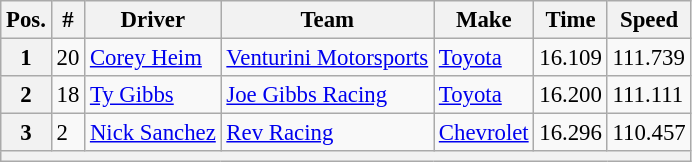<table class="wikitable" style="font-size:95%">
<tr>
<th>Pos.</th>
<th>#</th>
<th>Driver</th>
<th>Team</th>
<th>Make</th>
<th>Time</th>
<th>Speed</th>
</tr>
<tr>
<th>1</th>
<td>20</td>
<td><a href='#'>Corey Heim</a></td>
<td><a href='#'>Venturini Motorsports</a></td>
<td><a href='#'>Toyota</a></td>
<td>16.109</td>
<td>111.739</td>
</tr>
<tr>
<th>2</th>
<td>18</td>
<td><a href='#'>Ty Gibbs</a></td>
<td><a href='#'>Joe Gibbs Racing</a></td>
<td><a href='#'>Toyota</a></td>
<td>16.200</td>
<td>111.111</td>
</tr>
<tr>
<th>3</th>
<td>2</td>
<td><a href='#'>Nick Sanchez</a></td>
<td><a href='#'>Rev Racing</a></td>
<td><a href='#'>Chevrolet</a></td>
<td>16.296</td>
<td>110.457</td>
</tr>
<tr>
<th colspan="7"></th>
</tr>
</table>
